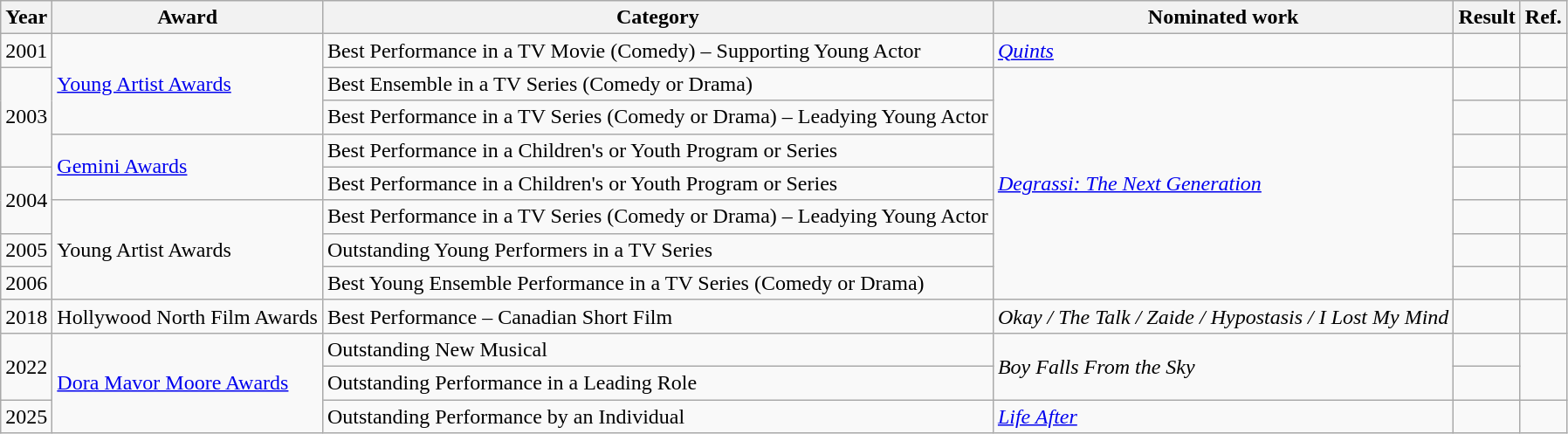<table class="wikitable">
<tr>
<th>Year</th>
<th>Award</th>
<th>Category</th>
<th>Nominated work</th>
<th>Result</th>
<th>Ref.</th>
</tr>
<tr>
<td>2001</td>
<td rowspan="3"><a href='#'>Young Artist Awards</a></td>
<td>Best Performance in a TV Movie (Comedy) – Supporting Young Actor</td>
<td><em><a href='#'>Quints</a></em></td>
<td></td>
<td style="text-align:center;"></td>
</tr>
<tr>
<td rowspan="3">2003</td>
<td>Best Ensemble in a TV Series (Comedy or Drama)</td>
<td rowspan="7"><em><a href='#'>Degrassi: The Next Generation</a></em></td>
<td></td>
<td style="text-align:center;"></td>
</tr>
<tr>
<td>Best Performance in a TV Series (Comedy or Drama) – Leadying Young Actor</td>
<td></td>
<td style="text-align:center;"></td>
</tr>
<tr>
<td rowspan="2"><a href='#'>Gemini Awards</a></td>
<td>Best Performance in a Children's or Youth Program or Series</td>
<td></td>
<td style="text-align:center;"></td>
</tr>
<tr>
<td rowspan="2">2004</td>
<td>Best Performance in a Children's or Youth Program or Series</td>
<td></td>
<td style="text-align:center;"></td>
</tr>
<tr>
<td rowspan="3">Young Artist Awards</td>
<td>Best Performance in a TV Series (Comedy or Drama) – Leadying Young Actor</td>
<td></td>
<td style="text-align:center;"></td>
</tr>
<tr>
<td>2005</td>
<td>Outstanding Young Performers in a TV Series</td>
<td></td>
<td style="text-align:center;"></td>
</tr>
<tr>
<td>2006</td>
<td>Best Young Ensemble Performance in a TV Series (Comedy or Drama)</td>
<td></td>
<td style="text-align:center;"></td>
</tr>
<tr>
<td>2018</td>
<td>Hollywood North Film Awards</td>
<td>Best Performance – Canadian Short Film</td>
<td><em>Okay / The Talk / Zaide / Hypostasis / I Lost My Mind</em></td>
<td></td>
<td style="text-align:center;"></td>
</tr>
<tr>
<td rowspan=2>2022</td>
<td rowspan=3><a href='#'>Dora Mavor Moore Awards</a></td>
<td>Outstanding New Musical</td>
<td rowspan=2><em>Boy Falls From the Sky</em></td>
<td></td>
<td rowspan=2 style="text-align:center;"></td>
</tr>
<tr>
<td>Outstanding Performance in a Leading Role</td>
<td></td>
</tr>
<tr>
<td>2025</td>
<td>Outstanding Performance by an Individual</td>
<td rowspan=2><em><a href='#'> Life After</a></em></td>
<td></td>
<td rowspan=2 style="text-align:center;"></td>
</tr>
</table>
